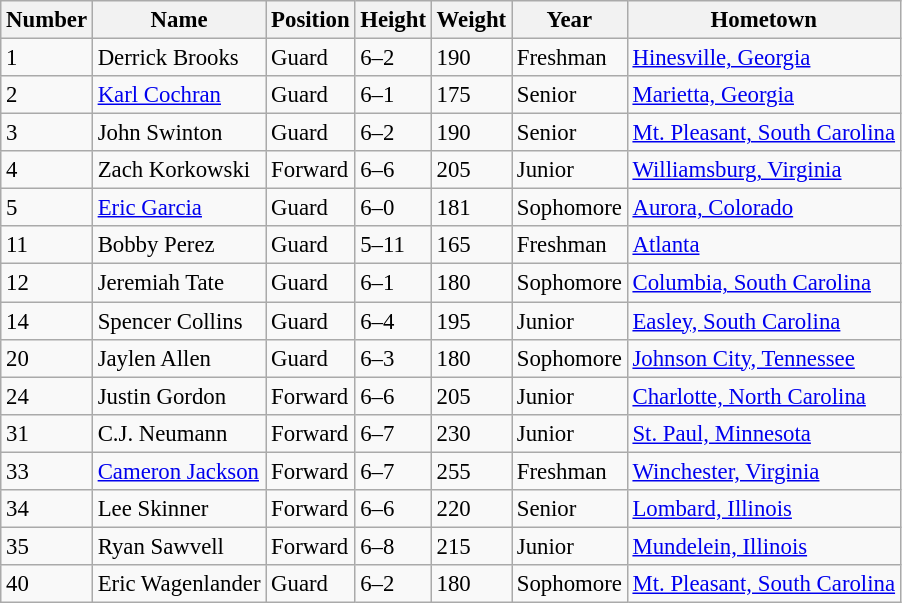<table class="wikitable sortable" style="font-size: 95%;">
<tr>
<th>Number</th>
<th>Name</th>
<th>Position</th>
<th>Height</th>
<th>Weight</th>
<th>Year</th>
<th>Hometown</th>
</tr>
<tr>
<td>1</td>
<td>Derrick Brooks</td>
<td>Guard</td>
<td>6–2</td>
<td>190</td>
<td>Freshman</td>
<td><a href='#'>Hinesville, Georgia</a></td>
</tr>
<tr>
<td>2</td>
<td><a href='#'>Karl Cochran</a></td>
<td>Guard</td>
<td>6–1</td>
<td>175</td>
<td>Senior</td>
<td><a href='#'>Marietta, Georgia</a></td>
</tr>
<tr>
<td>3</td>
<td>John Swinton</td>
<td>Guard</td>
<td>6–2</td>
<td>190</td>
<td>Senior</td>
<td><a href='#'>Mt. Pleasant, South Carolina</a></td>
</tr>
<tr>
<td>4</td>
<td>Zach Korkowski</td>
<td>Forward</td>
<td>6–6</td>
<td>205</td>
<td>Junior</td>
<td><a href='#'>Williamsburg, Virginia</a></td>
</tr>
<tr>
<td>5</td>
<td><a href='#'>Eric Garcia</a></td>
<td>Guard</td>
<td>6–0</td>
<td>181</td>
<td>Sophomore</td>
<td><a href='#'>Aurora, Colorado</a></td>
</tr>
<tr>
<td>11</td>
<td>Bobby Perez</td>
<td>Guard</td>
<td>5–11</td>
<td>165</td>
<td>Freshman</td>
<td><a href='#'>Atlanta</a></td>
</tr>
<tr>
<td>12</td>
<td>Jeremiah Tate</td>
<td>Guard</td>
<td>6–1</td>
<td>180</td>
<td>Sophomore</td>
<td><a href='#'>Columbia, South Carolina</a></td>
</tr>
<tr>
<td>14</td>
<td>Spencer Collins</td>
<td>Guard</td>
<td>6–4</td>
<td>195</td>
<td>Junior</td>
<td><a href='#'>Easley, South Carolina</a></td>
</tr>
<tr>
<td>20</td>
<td>Jaylen Allen</td>
<td>Guard</td>
<td>6–3</td>
<td>180</td>
<td>Sophomore</td>
<td><a href='#'>Johnson City, Tennessee</a></td>
</tr>
<tr>
<td>24</td>
<td>Justin Gordon</td>
<td>Forward</td>
<td>6–6</td>
<td>205</td>
<td>Junior</td>
<td><a href='#'>Charlotte, North Carolina</a></td>
</tr>
<tr>
<td>31</td>
<td>C.J. Neumann</td>
<td>Forward</td>
<td>6–7</td>
<td>230</td>
<td>Junior</td>
<td><a href='#'>St. Paul, Minnesota</a></td>
</tr>
<tr>
<td>33</td>
<td><a href='#'>Cameron Jackson</a></td>
<td>Forward</td>
<td>6–7</td>
<td>255</td>
<td>Freshman</td>
<td><a href='#'>Winchester, Virginia</a></td>
</tr>
<tr>
<td>34</td>
<td>Lee Skinner</td>
<td>Forward</td>
<td>6–6</td>
<td>220</td>
<td>Senior</td>
<td><a href='#'>Lombard, Illinois</a></td>
</tr>
<tr>
<td>35</td>
<td>Ryan Sawvell</td>
<td>Forward</td>
<td>6–8</td>
<td>215</td>
<td>Junior</td>
<td><a href='#'>Mundelein, Illinois</a></td>
</tr>
<tr>
<td>40</td>
<td>Eric Wagenlander</td>
<td>Guard</td>
<td>6–2</td>
<td>180</td>
<td>Sophomore</td>
<td><a href='#'>Mt. Pleasant, South Carolina</a></td>
</tr>
</table>
